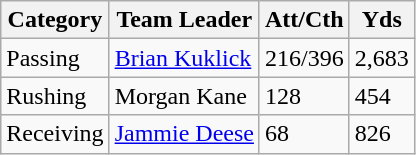<table class="wikitable">
<tr>
<th>Category</th>
<th>Team Leader</th>
<th>Att/Cth</th>
<th>Yds</th>
</tr>
<tr style="background: ##ddffdd;">
<td>Passing</td>
<td><a href='#'>Brian Kuklick</a></td>
<td>216/396</td>
<td>2,683</td>
</tr>
<tr style="background: ##ffdddd;">
<td>Rushing</td>
<td>Morgan Kane</td>
<td>128</td>
<td>454</td>
</tr>
<tr style="background: ##ddffdd;">
<td>Receiving</td>
<td><a href='#'>Jammie Deese</a></td>
<td>68</td>
<td>826</td>
</tr>
</table>
